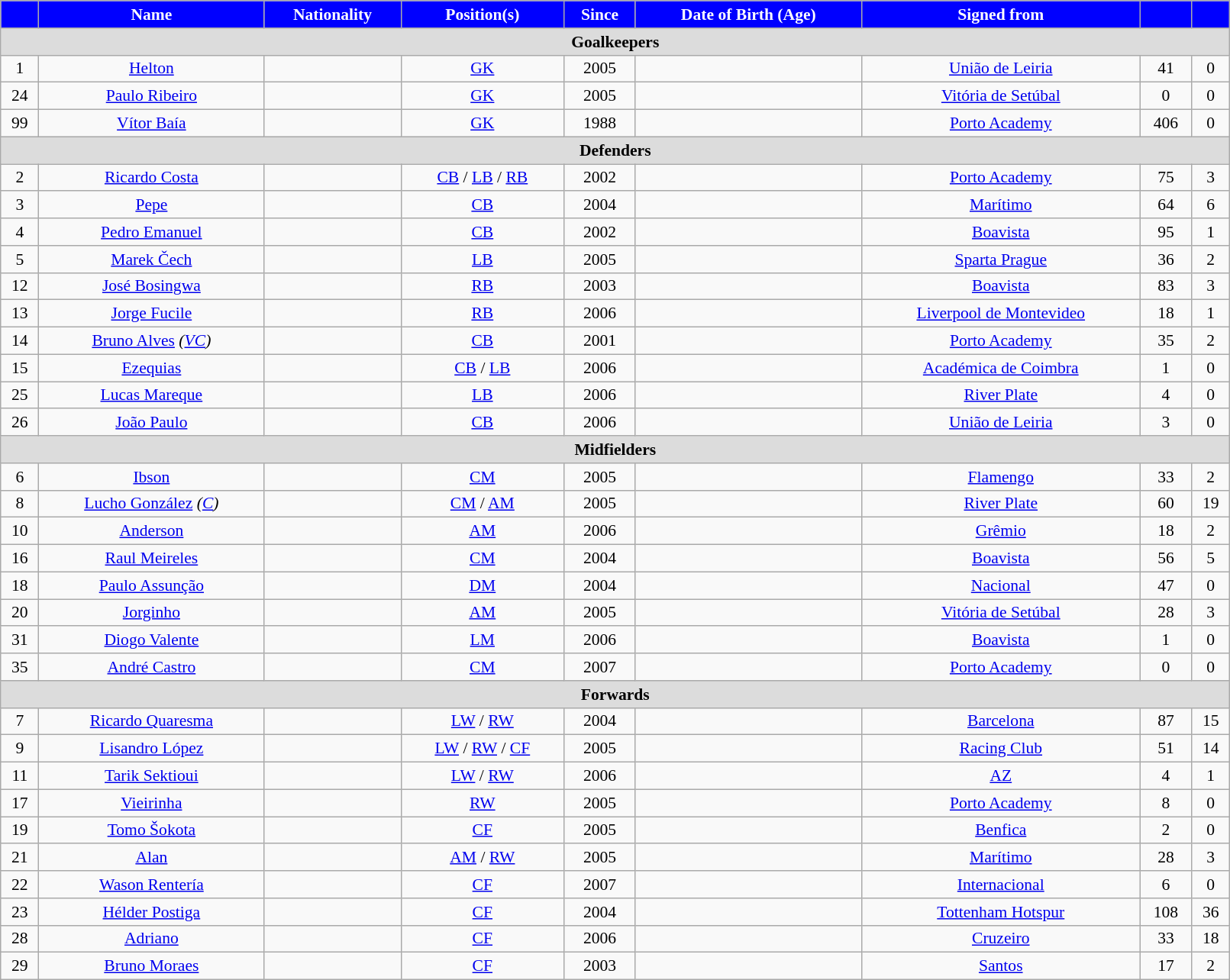<table class="wikitable" style="text-align:center; font-size:90%; width:85%;">
<tr>
<th style="background:#00f; color:white; text-align:center;"></th>
<th style="background:#00f; color:white; text-align:center;">Name</th>
<th style="background:#00f; color:white; text-align:center;">Nationality</th>
<th style="background:#00f; color:white; text-align:center;">Position(s)</th>
<th style="background:#00f; color:white; text-align:center;">Since</th>
<th style="background:#00f; color:white; text-align:center;">Date of Birth (Age)</th>
<th style="background:#00f; color:white; text-align:center;">Signed from</th>
<th style="background:#00f; color:white; text-align:center;"></th>
<th style="background:#00f; color:white; text-align:center;"></th>
</tr>
<tr>
<th colspan="9" style="background:#dcdcdc; text-align:center;">Goalkeepers</th>
</tr>
<tr>
<td>1</td>
<td><a href='#'>Helton</a></td>
<td></td>
<td><a href='#'>GK</a></td>
<td>2005</td>
<td></td>
<td> <a href='#'>União de Leiria</a></td>
<td>41</td>
<td>0</td>
</tr>
<tr>
<td>24</td>
<td><a href='#'>Paulo Ribeiro</a></td>
<td></td>
<td><a href='#'>GK</a></td>
<td>2005</td>
<td></td>
<td> <a href='#'>Vitória de Setúbal</a></td>
<td>0</td>
<td>0</td>
</tr>
<tr>
<td>99</td>
<td><a href='#'>Vítor Baía</a></td>
<td></td>
<td><a href='#'>GK</a></td>
<td>1988</td>
<td></td>
<td> <a href='#'>Porto Academy</a></td>
<td>406</td>
<td>0</td>
</tr>
<tr>
<th colspan="10" style="background:#dcdcdc; text-align:center;">Defenders</th>
</tr>
<tr>
<td>2</td>
<td><a href='#'>Ricardo Costa</a></td>
<td></td>
<td><a href='#'>CB</a> / <a href='#'>LB</a> / <a href='#'>RB</a></td>
<td>2002</td>
<td></td>
<td> <a href='#'>Porto Academy</a></td>
<td>75</td>
<td>3</td>
</tr>
<tr>
<td>3</td>
<td><a href='#'>Pepe</a></td>
<td></td>
<td><a href='#'>CB</a></td>
<td>2004</td>
<td></td>
<td> <a href='#'>Marítimo</a></td>
<td>64</td>
<td>6</td>
</tr>
<tr>
<td>4</td>
<td><a href='#'>Pedro Emanuel</a></td>
<td></td>
<td><a href='#'>CB</a></td>
<td>2002</td>
<td></td>
<td> <a href='#'>Boavista</a></td>
<td>95</td>
<td>1</td>
</tr>
<tr>
<td>5</td>
<td><a href='#'>Marek Čech</a></td>
<td></td>
<td><a href='#'>LB</a></td>
<td>2005</td>
<td></td>
<td> <a href='#'>Sparta Prague</a></td>
<td>36</td>
<td>2</td>
</tr>
<tr>
<td>12</td>
<td><a href='#'>José Bosingwa</a></td>
<td></td>
<td><a href='#'>RB</a></td>
<td>2003</td>
<td></td>
<td> <a href='#'>Boavista</a></td>
<td>83</td>
<td>3</td>
</tr>
<tr>
<td>13</td>
<td><a href='#'>Jorge Fucile</a></td>
<td></td>
<td><a href='#'>RB</a></td>
<td>2006</td>
<td></td>
<td> <a href='#'>Liverpool de Montevideo</a></td>
<td>18</td>
<td>1</td>
</tr>
<tr>
<td>14</td>
<td><a href='#'>Bruno Alves</a> <em>(<a href='#'>VC</a>)</em></td>
<td></td>
<td><a href='#'>CB</a></td>
<td>2001</td>
<td></td>
<td> <a href='#'>Porto Academy</a></td>
<td>35</td>
<td>2</td>
</tr>
<tr>
<td>15</td>
<td><a href='#'>Ezequias</a></td>
<td></td>
<td><a href='#'>CB</a> / <a href='#'>LB</a></td>
<td>2006</td>
<td></td>
<td> <a href='#'>Académica de Coimbra</a></td>
<td>1</td>
<td>0</td>
</tr>
<tr>
<td>25</td>
<td><a href='#'>Lucas Mareque</a></td>
<td></td>
<td><a href='#'>LB</a></td>
<td>2006</td>
<td></td>
<td> <a href='#'>River Plate</a></td>
<td>4</td>
<td>0</td>
</tr>
<tr>
<td>26</td>
<td><a href='#'>João Paulo</a></td>
<td></td>
<td><a href='#'>CB</a></td>
<td>2006</td>
<td></td>
<td> <a href='#'>União de Leiria</a></td>
<td>3</td>
<td>0</td>
</tr>
<tr>
<th colspan="9" style="background:#dcdcdc; text-align:center;">Midfielders</th>
</tr>
<tr>
<td>6</td>
<td><a href='#'>Ibson</a></td>
<td></td>
<td><a href='#'>CM</a></td>
<td>2005</td>
<td></td>
<td> <a href='#'>Flamengo</a></td>
<td>33</td>
<td>2</td>
</tr>
<tr>
<td>8</td>
<td><a href='#'>Lucho González</a> <em>(<a href='#'>C</a>)</em></td>
<td></td>
<td><a href='#'>CM</a> / <a href='#'>AM</a></td>
<td>2005</td>
<td></td>
<td> <a href='#'>River Plate</a></td>
<td>60</td>
<td>19</td>
</tr>
<tr>
<td>10</td>
<td><a href='#'>Anderson</a></td>
<td></td>
<td><a href='#'>AM</a></td>
<td>2006</td>
<td></td>
<td> <a href='#'>Grêmio</a></td>
<td>18</td>
<td>2</td>
</tr>
<tr>
<td>16</td>
<td><a href='#'>Raul Meireles</a></td>
<td></td>
<td><a href='#'>CM</a></td>
<td>2004</td>
<td></td>
<td> <a href='#'>Boavista</a></td>
<td>56</td>
<td>5</td>
</tr>
<tr>
<td>18</td>
<td><a href='#'>Paulo Assunção</a></td>
<td></td>
<td><a href='#'>DM</a></td>
<td>2004</td>
<td></td>
<td> <a href='#'>Nacional</a></td>
<td>47</td>
<td>0</td>
</tr>
<tr>
<td>20</td>
<td><a href='#'>Jorginho</a></td>
<td></td>
<td><a href='#'>AM</a></td>
<td>2005</td>
<td></td>
<td> <a href='#'>Vitória de Setúbal</a></td>
<td>28</td>
<td>3</td>
</tr>
<tr>
<td>31</td>
<td><a href='#'>Diogo Valente</a></td>
<td></td>
<td><a href='#'>LM</a></td>
<td>2006</td>
<td></td>
<td> <a href='#'>Boavista</a></td>
<td>1</td>
<td>0</td>
</tr>
<tr>
<td>35</td>
<td><a href='#'>André Castro</a></td>
<td></td>
<td><a href='#'>CM</a></td>
<td>2007</td>
<td></td>
<td> <a href='#'>Porto Academy</a></td>
<td>0</td>
<td>0</td>
</tr>
<tr>
<th colspan="12" style="background:#dcdcdc; text-align:center;">Forwards</th>
</tr>
<tr>
<td>7</td>
<td><a href='#'>Ricardo Quaresma</a></td>
<td></td>
<td><a href='#'>LW</a> / <a href='#'>RW</a></td>
<td>2004</td>
<td></td>
<td> <a href='#'>Barcelona</a></td>
<td>87</td>
<td>15</td>
</tr>
<tr>
<td>9</td>
<td><a href='#'>Lisandro López</a></td>
<td></td>
<td><a href='#'>LW</a> / <a href='#'>RW</a> / <a href='#'>CF</a></td>
<td>2005</td>
<td></td>
<td> <a href='#'>Racing Club</a></td>
<td>51</td>
<td>14</td>
</tr>
<tr>
<td>11</td>
<td><a href='#'>Tarik Sektioui</a></td>
<td></td>
<td><a href='#'>LW</a> / <a href='#'>RW</a></td>
<td>2006</td>
<td></td>
<td> <a href='#'>AZ</a></td>
<td>4</td>
<td>1</td>
</tr>
<tr>
<td>17</td>
<td><a href='#'>Vieirinha</a></td>
<td></td>
<td><a href='#'>RW</a></td>
<td>2005</td>
<td></td>
<td> <a href='#'>Porto Academy</a></td>
<td>8</td>
<td>0</td>
</tr>
<tr>
<td>19</td>
<td><a href='#'>Tomo Šokota</a></td>
<td></td>
<td><a href='#'>CF</a></td>
<td>2005</td>
<td></td>
<td> <a href='#'>Benfica</a></td>
<td>2</td>
<td>0</td>
</tr>
<tr>
<td>21</td>
<td><a href='#'>Alan</a></td>
<td></td>
<td><a href='#'>AM</a> / <a href='#'>RW</a></td>
<td>2005</td>
<td></td>
<td> <a href='#'>Marítimo</a></td>
<td>28</td>
<td>3</td>
</tr>
<tr>
<td>22</td>
<td><a href='#'>Wason Rentería</a></td>
<td></td>
<td><a href='#'>CF</a></td>
<td>2007</td>
<td></td>
<td> <a href='#'>Internacional</a></td>
<td>6</td>
<td>0</td>
</tr>
<tr>
<td>23</td>
<td><a href='#'>Hélder Postiga</a></td>
<td></td>
<td><a href='#'>CF</a></td>
<td>2004</td>
<td></td>
<td> <a href='#'>Tottenham Hotspur</a></td>
<td>108</td>
<td>36</td>
</tr>
<tr>
<td>28</td>
<td><a href='#'>Adriano</a></td>
<td></td>
<td><a href='#'>CF</a></td>
<td>2006</td>
<td></td>
<td> <a href='#'>Cruzeiro</a></td>
<td>33</td>
<td>18</td>
</tr>
<tr>
<td>29</td>
<td><a href='#'>Bruno Moraes</a></td>
<td></td>
<td><a href='#'>CF</a></td>
<td>2003</td>
<td></td>
<td> <a href='#'>Santos</a></td>
<td>17</td>
<td>2</td>
</tr>
</table>
